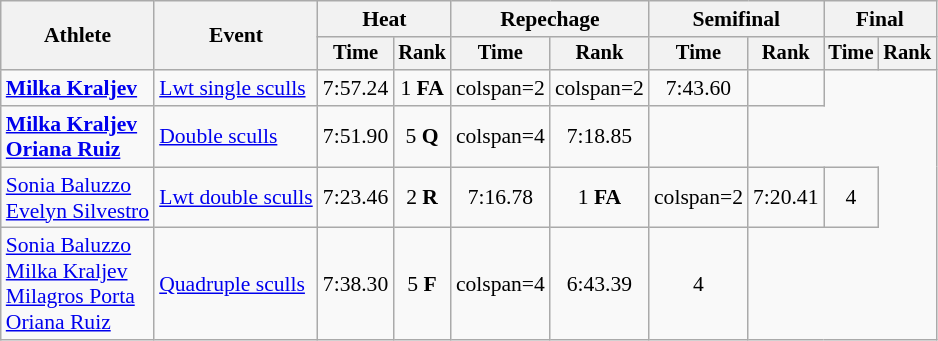<table class="wikitable" style="font-size:90%;text-align:center">
<tr>
<th rowspan=2>Athlete</th>
<th rowspan=2>Event</th>
<th colspan=2>Heat</th>
<th colspan=2>Repechage</th>
<th colspan=2>Semifinal</th>
<th colspan=2>Final</th>
</tr>
<tr style=font-size:95%>
<th>Time</th>
<th>Rank</th>
<th>Time</th>
<th>Rank</th>
<th>Time</th>
<th>Rank</th>
<th>Time</th>
<th>Rank</th>
</tr>
<tr>
<td style="text-align:left"><strong><a href='#'>Milka Kraljev</a></strong></td>
<td style="text-align:left"><a href='#'>Lwt single sculls</a></td>
<td>7:57.24</td>
<td>1 <strong>FA</strong></td>
<td>colspan=2 </td>
<td>colspan=2 </td>
<td>7:43.60</td>
<td></td>
</tr>
<tr>
<td style="text-align:left"><strong><a href='#'>Milka Kraljev</a><br><a href='#'>Oriana Ruiz</a></strong></td>
<td style="text-align:left"><a href='#'>Double sculls</a></td>
<td>7:51.90</td>
<td>5 <strong>Q</strong></td>
<td>colspan=4 </td>
<td>7:18.85</td>
<td></td>
</tr>
<tr>
<td style="text-align:left"><a href='#'>Sonia Baluzzo</a><br><a href='#'>Evelyn Silvestro</a></td>
<td style="text-align:left"><a href='#'>Lwt double sculls</a></td>
<td>7:23.46</td>
<td>2 <strong>R</strong></td>
<td>7:16.78</td>
<td>1 <strong>FA</strong></td>
<td>colspan=2 </td>
<td>7:20.41</td>
<td>4</td>
</tr>
<tr>
<td style="text-align:left"><a href='#'>Sonia Baluzzo</a><br><a href='#'>Milka Kraljev</a><br><a href='#'>Milagros Porta</a><br><a href='#'>Oriana Ruiz</a></td>
<td style="text-align:left"><a href='#'>Quadruple sculls</a></td>
<td>7:38.30</td>
<td>5 <strong>F</strong></td>
<td>colspan=4 </td>
<td>6:43.39</td>
<td>4</td>
</tr>
</table>
